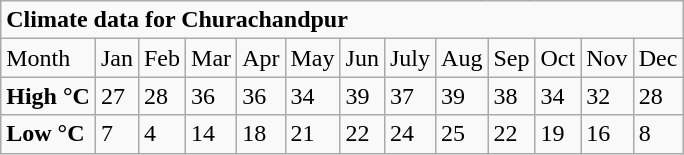<table class="wikitable">
<tr>
<td colspan="13"><strong>Climate data for Churachandpur</strong></td>
</tr>
<tr>
<td>Month</td>
<td>Jan</td>
<td>Feb</td>
<td>Mar</td>
<td>Apr</td>
<td>May</td>
<td>Jun</td>
<td>July</td>
<td>Aug</td>
<td>Sep</td>
<td>Oct</td>
<td>Nov</td>
<td>Dec</td>
</tr>
<tr>
<td><strong>High °C</strong></td>
<td>27</td>
<td>28</td>
<td>36</td>
<td>36</td>
<td>34</td>
<td>39</td>
<td>37</td>
<td>39</td>
<td>38</td>
<td>34</td>
<td>32</td>
<td>28</td>
</tr>
<tr>
<td><strong>Low °C</strong></td>
<td>7</td>
<td>4</td>
<td>14</td>
<td>18</td>
<td>21</td>
<td>22</td>
<td>24</td>
<td>25</td>
<td>22</td>
<td>19</td>
<td>16</td>
<td>8</td>
</tr>
</table>
